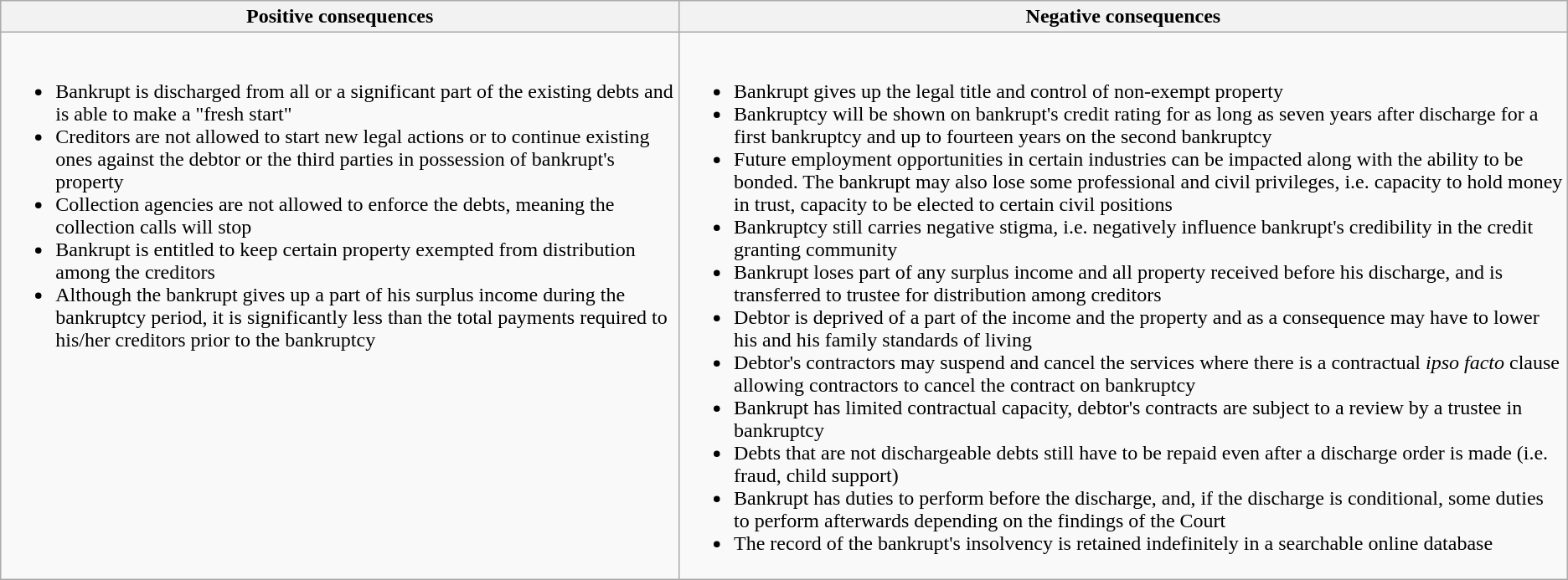<table class="wikitable" border="1">
<tr>
<th scope="col"><strong>Positive consequences</strong></th>
<th scope="col"><strong>Negative consequences</strong></th>
</tr>
<tr valign="top">
<td><br><ul><li>Bankrupt is discharged from all or a significant part of the existing debts and is able to make a "fresh start"</li><li>Creditors are not allowed to start new legal actions or to continue existing ones against the debtor or the third parties in possession of bankrupt's property</li><li>Collection agencies are not allowed to enforce the debts, meaning the collection calls will stop</li><li>Bankrupt is entitled to keep certain property exempted from distribution among the creditors</li><li>Although the bankrupt gives up a part of his surplus income during the bankruptcy period, it is significantly less than the total payments required to his/her creditors prior to the bankruptcy</li></ul></td>
<td><br><ul><li>Bankrupt gives up the legal title and control of non-exempt property</li><li>Bankruptcy will be shown on bankrupt's credit rating for as long as seven years after discharge for a first bankruptcy and up to fourteen years on the second bankruptcy</li><li>Future employment opportunities in certain industries can be impacted along with the ability to be bonded. The bankrupt may also lose some professional and civil privileges, i.e. capacity to hold money in trust, capacity to be elected to certain civil positions</li><li>Bankruptcy still carries negative stigma, i.e. negatively influence bankrupt's credibility in the credit granting community</li><li>Bankrupt loses part of any surplus income and all property received before his discharge, and is transferred to trustee for distribution among creditors</li><li>Debtor is deprived of a part of the income and the property and as a consequence may have to lower his and his family standards of living</li><li>Debtor's contractors may suspend and cancel the services where there is a contractual <em>ipso facto</em> clause allowing contractors to cancel the contract on bankruptcy</li><li>Bankrupt has limited contractual capacity, debtor's contracts are subject to a review by a trustee in bankruptcy</li><li>Debts that are not dischargeable debts still have to be repaid even after a discharge order is made (i.e. fraud, child support)</li><li>Bankrupt has duties to perform before the discharge, and, if the discharge is conditional, some duties to perform afterwards depending on the findings of the Court</li><li>The record of the bankrupt's insolvency is retained indefinitely in a searchable online database</li></ul></td>
</tr>
</table>
